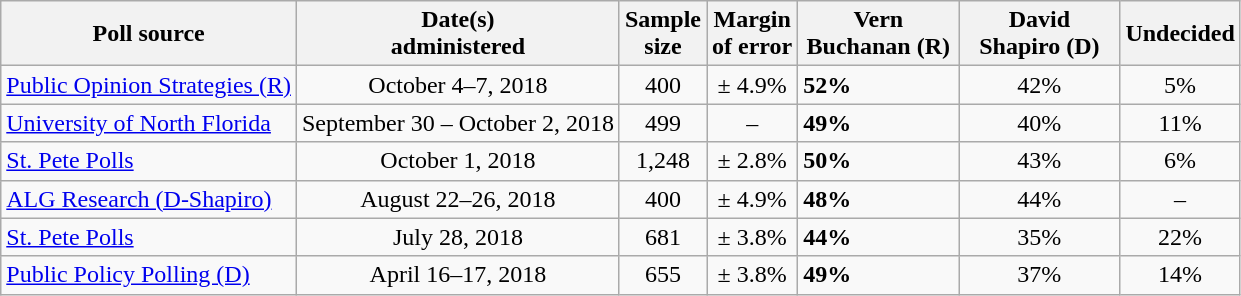<table class="wikitable">
<tr>
<th>Poll source</th>
<th>Date(s)<br>administered</th>
<th>Sample<br>size</th>
<th>Margin<br>of error</th>
<th style="width:100px;">Vern<br>Buchanan (R)</th>
<th style="width:100px;">David<br>Shapiro (D)</th>
<th>Undecided</th>
</tr>
<tr>
<td><a href='#'>Public Opinion Strategies (R)</a></td>
<td align=center>October 4–7, 2018</td>
<td align=center>400</td>
<td align=center>± 4.9%</td>
<td><strong>52%</strong></td>
<td align=center>42%</td>
<td align=center>5%</td>
</tr>
<tr>
<td><a href='#'>University of North Florida</a></td>
<td align=center>September 30 – October 2, 2018</td>
<td align=center>499</td>
<td align=center>–</td>
<td><strong>49%</strong></td>
<td align=center>40%</td>
<td align=center>11%</td>
</tr>
<tr>
<td><a href='#'>St. Pete Polls</a></td>
<td align=center>October 1, 2018</td>
<td align=center>1,248</td>
<td align=center>± 2.8%</td>
<td><strong>50%</strong></td>
<td align=center>43%</td>
<td align=center>6%</td>
</tr>
<tr>
<td><a href='#'>ALG Research (D-Shapiro)</a></td>
<td align=center>August 22–26, 2018</td>
<td align=center>400</td>
<td align=center>± 4.9%</td>
<td><strong>48%</strong></td>
<td align=center>44%</td>
<td align=center>–</td>
</tr>
<tr>
<td><a href='#'>St. Pete Polls</a></td>
<td align=center>July 28, 2018</td>
<td align=center>681</td>
<td align=center>± 3.8%</td>
<td><strong>44%</strong></td>
<td align=center>35%</td>
<td align=center>22%</td>
</tr>
<tr>
<td><a href='#'>Public Policy Polling (D)</a></td>
<td align=center>April 16–17, 2018</td>
<td align=center>655</td>
<td align=center>± 3.8%</td>
<td><strong>49%</strong></td>
<td align=center>37%</td>
<td align=center>14%</td>
</tr>
</table>
